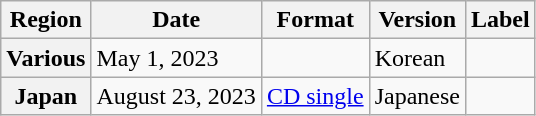<table class="wikitable plainrowheaders">
<tr>
<th scope="col">Region </th>
<th scope="col">Date</th>
<th scope="col">Format</th>
<th scope="col">Version</th>
<th scope="col">Label</th>
</tr>
<tr>
<th scope="row">Various </th>
<td>May 1, 2023</td>
<td></td>
<td>Korean</td>
<td></td>
</tr>
<tr>
<th scope="row">Japan</th>
<td>August 23, 2023</td>
<td><a href='#'>CD single</a></td>
<td>Japanese</td>
<td></td>
</tr>
</table>
